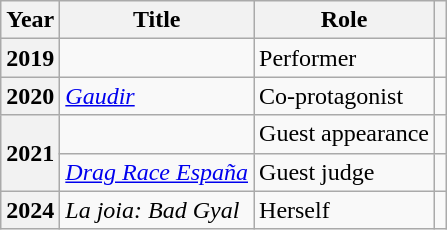<table class="wikitable plainrowheaders sortable">
<tr>
<th scope="col">Year</th>
<th scope="col">Title</th>
<th scope="col" class="unsortable">Role</th>
<th scope="col" class="unsortable"></th>
</tr>
<tr>
<th scope="row">2019</th>
<td data-sort-value="Hora Musa, La"></td>
<td>Performer</td>
<td style="text-align:center"></td>
</tr>
<tr>
<th scope="row">2020</th>
<td><em><a href='#'>Gaudir</a></em></td>
<td>Co-protagonist</td>
<td style="text-align:center"></td>
</tr>
<tr>
<th scope="row" rowspan="2">2021</th>
<td></td>
<td>Guest appearance</td>
<td style="text-align:center"></td>
</tr>
<tr>
<td><em><a href='#'>Drag Race España</a></em></td>
<td>Guest judge</td>
<td style="text-align:center"></td>
</tr>
<tr>
<th scope="row">2024</th>
<td><em>La joia: Bad Gyal</em></td>
<td>Herself</td>
<td style="text-align:center"></td>
</tr>
</table>
